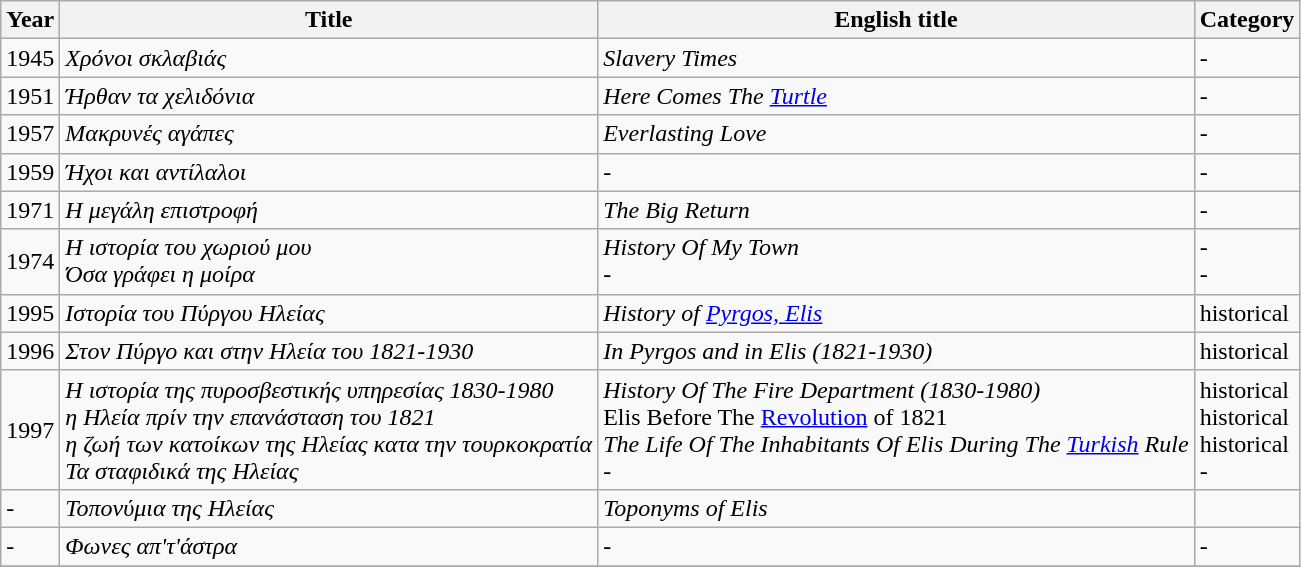<table class="wikitable">
<tr>
<th>Year</th>
<th>Title</th>
<th>English title</th>
<th>Category</th>
</tr>
<tr>
<td>1945</td>
<td><em>Χρόνοι σκλαβιάς</em></td>
<td><em>Slavery Times</em></td>
<td>-</td>
</tr>
<tr>
<td>1951</td>
<td><em>Ήρθαν τα χελιδόνια</em></td>
<td><em>Here Comes The <a href='#'>Turtle</a></em></td>
<td>-</td>
</tr>
<tr>
<td>1957</td>
<td><em>Μακρυνές αγάπες</em></td>
<td><em>Everlasting Love</em></td>
<td>-</td>
</tr>
<tr>
<td>1959</td>
<td><em>Ήχοι και αντίλαλοι</em></td>
<td>-</td>
<td>-</td>
</tr>
<tr>
<td>1971</td>
<td><em>Η μεγάλη επιστροφή</em></td>
<td><em>The Big Return</em></td>
<td>-</td>
</tr>
<tr>
<td>1974</td>
<td><em>Η ιστορία του χωριού μου</em><br><em>Όσα γράφει η μοίρα</em></td>
<td><em>History Of My Town</em><br>-</td>
<td>-<br>-</td>
</tr>
<tr>
<td>1995</td>
<td><em>Ιστορία του Πύργου Ηλείας</em></td>
<td><em>History of <a href='#'>Pyrgos, Elis</a></em></td>
<td>historical</td>
</tr>
<tr>
<td>1996</td>
<td><em>Στον Πύργο και στην Ηλεία του 1821-1930</em></td>
<td><em>In Pyrgos and in Elis (1821-1930)</em></td>
<td>historical</td>
</tr>
<tr>
<td>1997</td>
<td><em>Η ιστορία της πυροσβεστικής υπηρεσίας 1830-1980</em><br><em>η Ηλεία πρίν την επανάσταση του 1821</em><br><em>η ζωή των κατοίκων της Ηλείας κατα την τουρκοκρατία</em><br><em>Τα σταφιδικά της Ηλείας</em></td>
<td><em>History Of The Fire Department (1830-1980)<br></em>Elis Before The <a href='#'>Revolution</a> of 1821<br><em>The Life Of The Inhabitants Of Elis During The <a href='#'>Turkish</a> Rule</em><br>-</td>
<td>historical<br>historical<br>historical<br>-</td>
</tr>
<tr>
<td>-</td>
<td><em>Τοπονύμια της Ηλείας</em></td>
<td><em>Toponyms of Elis</em></td>
<td></td>
</tr>
<tr>
<td>-</td>
<td><em>Φωνες απ'τ'άστρα</em></td>
<td>-</td>
<td>-</td>
</tr>
<tr>
</tr>
</table>
